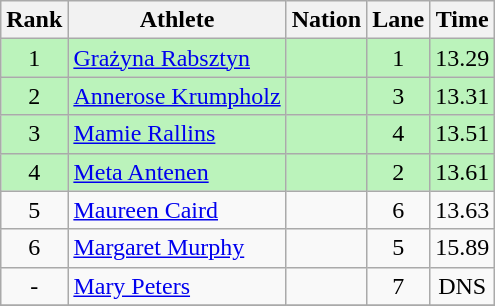<table class="wikitable sortable" style="text-align:center">
<tr>
<th>Rank</th>
<th>Athlete</th>
<th>Nation</th>
<th>Lane</th>
<th>Time</th>
</tr>
<tr bgcolor=bbf3bb>
<td>1</td>
<td align=left><a href='#'>Grażyna Rabsztyn</a></td>
<td align=left></td>
<td>1</td>
<td>13.29</td>
</tr>
<tr bgcolor=bbf3bb>
<td>2</td>
<td align=left><a href='#'>Annerose Krumpholz</a></td>
<td align=left></td>
<td>3</td>
<td>13.31</td>
</tr>
<tr bgcolor=bbf3bb>
<td>3</td>
<td align=left><a href='#'>Mamie Rallins</a></td>
<td align=left></td>
<td>4</td>
<td>13.51</td>
</tr>
<tr bgcolor=bbf3bb>
<td>4</td>
<td align=left><a href='#'>Meta Antenen</a></td>
<td align=left></td>
<td>2</td>
<td>13.61</td>
</tr>
<tr>
<td>5</td>
<td align=left><a href='#'>Maureen Caird</a></td>
<td align=left></td>
<td>6</td>
<td>13.63</td>
</tr>
<tr>
<td>6</td>
<td align=left><a href='#'>Margaret Murphy</a></td>
<td align=left></td>
<td>5</td>
<td>15.89</td>
</tr>
<tr>
<td>-</td>
<td align=left><a href='#'>Mary Peters</a></td>
<td align=left></td>
<td>7</td>
<td>DNS</td>
</tr>
<tr>
</tr>
</table>
